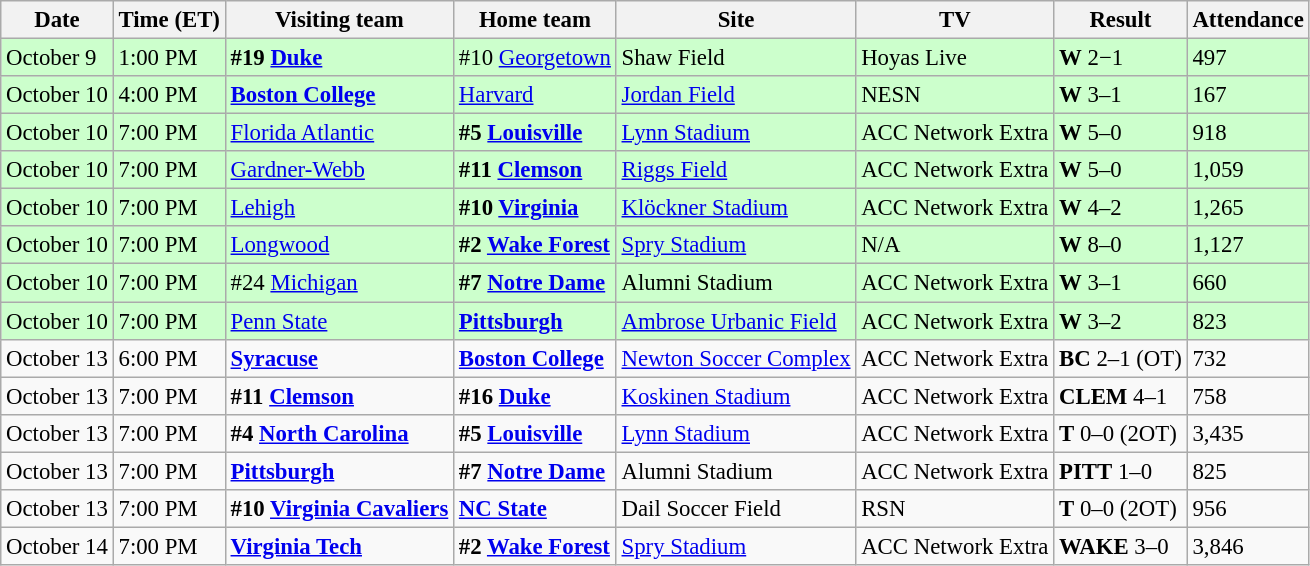<table class="wikitable" style="font-size:95%;">
<tr>
<th>Date</th>
<th>Time (ET)</th>
<th>Visiting team</th>
<th>Home team</th>
<th>Site</th>
<th>TV</th>
<th>Result</th>
<th>Attendance</th>
</tr>
<tr style="background:#cfc;">
<td>October 9</td>
<td>1:00 PM</td>
<td><strong>#19 <a href='#'>Duke</a></strong></td>
<td>#10 <a href='#'>Georgetown</a></td>
<td>Shaw Field</td>
<td>Hoyas Live</td>
<td><strong>W</strong> 2−1</td>
<td>497</td>
</tr>
<tr style="background:#cfc;">
<td>October 10</td>
<td>4:00 PM</td>
<td><strong><a href='#'>Boston College</a></strong></td>
<td><a href='#'>Harvard</a></td>
<td><a href='#'>Jordan Field</a></td>
<td>NESN</td>
<td><strong>W</strong> 3–1</td>
<td>167</td>
</tr>
<tr style="background:#cfc;">
<td>October 10</td>
<td>7:00 PM</td>
<td><a href='#'>Florida Atlantic</a></td>
<td><strong>#5 <a href='#'>Louisville</a></strong></td>
<td><a href='#'>Lynn Stadium</a></td>
<td>ACC Network Extra</td>
<td><strong>W</strong> 5–0</td>
<td>918</td>
</tr>
<tr style="background:#cfc;">
<td>October 10</td>
<td>7:00 PM</td>
<td><a href='#'>Gardner-Webb</a></td>
<td><strong>#11 <a href='#'>Clemson</a></strong></td>
<td><a href='#'>Riggs Field</a></td>
<td>ACC Network Extra</td>
<td><strong>W</strong> 5–0</td>
<td>1,059</td>
</tr>
<tr style="background:#cfc;">
<td>October 10</td>
<td>7:00 PM</td>
<td><a href='#'>Lehigh</a></td>
<td><strong>#10 <a href='#'>Virginia</a></strong></td>
<td><a href='#'>Klöckner Stadium</a></td>
<td>ACC Network Extra</td>
<td><strong>W</strong> 4–2</td>
<td>1,265</td>
</tr>
<tr style="background:#cfc;">
<td>October 10</td>
<td>7:00 PM</td>
<td><a href='#'>Longwood</a></td>
<td><strong>#2 <a href='#'>Wake Forest</a></strong></td>
<td><a href='#'>Spry Stadium</a></td>
<td>N/A</td>
<td><strong>W</strong> 8–0</td>
<td>1,127</td>
</tr>
<tr style="background:#cfc;">
<td>October 10</td>
<td>7:00 PM</td>
<td>#24 <a href='#'>Michigan</a></td>
<td><strong>#7 <a href='#'>Notre Dame</a></strong></td>
<td>Alumni Stadium</td>
<td>ACC Network Extra</td>
<td><strong>W</strong> 3–1</td>
<td>660</td>
</tr>
<tr style="background:#cfc;">
<td>October 10</td>
<td>7:00 PM</td>
<td><a href='#'>Penn State</a></td>
<td><strong><a href='#'>Pittsburgh</a></strong></td>
<td><a href='#'>Ambrose Urbanic Field</a></td>
<td>ACC Network Extra</td>
<td><strong>W</strong> 3–2</td>
<td>823</td>
</tr>
<tr>
<td>October 13</td>
<td>6:00 PM</td>
<td><strong><a href='#'>Syracuse</a></strong></td>
<td><strong><a href='#'>Boston College</a></strong></td>
<td><a href='#'>Newton Soccer Complex</a></td>
<td>ACC Network Extra</td>
<td><strong>BC</strong> 2–1 (OT)</td>
<td>732</td>
</tr>
<tr>
<td>October 13</td>
<td>7:00 PM</td>
<td><strong>#11 <a href='#'>Clemson</a></strong></td>
<td><strong>#16 <a href='#'>Duke</a></strong></td>
<td><a href='#'>Koskinen Stadium</a></td>
<td>ACC Network Extra</td>
<td><strong>CLEM</strong> 4–1</td>
<td>758</td>
</tr>
<tr>
<td>October 13</td>
<td>7:00 PM</td>
<td><strong>#4 <a href='#'>North Carolina</a></strong></td>
<td><strong>#5 <a href='#'>Louisville</a></strong></td>
<td><a href='#'>Lynn Stadium</a></td>
<td>ACC Network Extra</td>
<td><strong>T</strong> 0–0 (2OT)</td>
<td>3,435</td>
</tr>
<tr>
<td>October 13</td>
<td>7:00 PM</td>
<td><strong><a href='#'>Pittsburgh</a></strong></td>
<td><strong>#7 <a href='#'>Notre Dame</a></strong></td>
<td>Alumni Stadium</td>
<td>ACC Network Extra</td>
<td><strong>PITT</strong> 1–0</td>
<td>825</td>
</tr>
<tr>
<td>October 13</td>
<td>7:00 PM</td>
<td><strong>#10 <a href='#'>Virginia Cavaliers</a></strong></td>
<td><strong><a href='#'>NC State</a></strong></td>
<td>Dail Soccer Field</td>
<td>RSN</td>
<td><strong>T</strong> 0–0 (2OT)</td>
<td>956</td>
</tr>
<tr>
<td>October 14</td>
<td>7:00 PM</td>
<td><strong><a href='#'>Virginia Tech</a></strong></td>
<td><strong>#2 <a href='#'>Wake Forest</a></strong></td>
<td><a href='#'>Spry Stadium</a></td>
<td>ACC Network Extra</td>
<td><strong>WAKE</strong> 3–0</td>
<td>3,846</td>
</tr>
</table>
